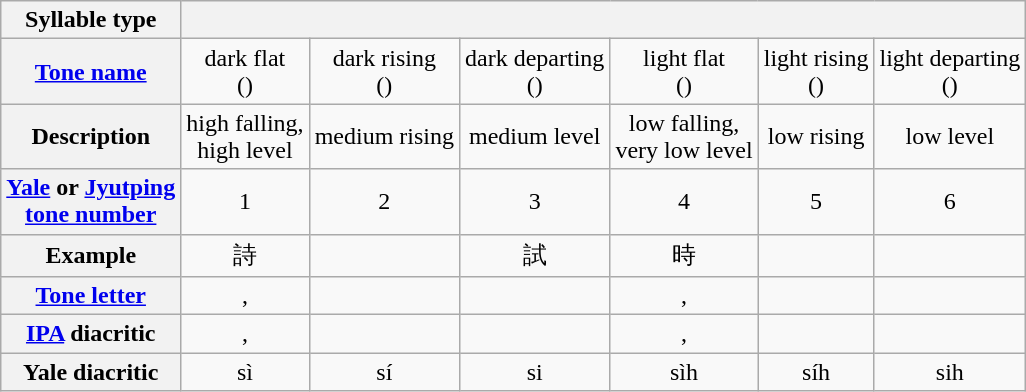<table class="wikitable" style="text-align:center;">
<tr>
<th>Syllable type</th>
<th colspan=6></th>
</tr>
<tr>
<th><a href='#'>Tone name</a></th>
<td>dark flat<br>()</td>
<td>dark rising<br>()</td>
<td>dark departing<br>()</td>
<td>light flat<br>()</td>
<td>light rising<br>()</td>
<td>light departing<br>()</td>
</tr>
<tr>
<th>Description</th>
<td>high falling,<br>high level</td>
<td>medium rising</td>
<td>medium level</td>
<td>low falling,<br>very low level</td>
<td>low rising</td>
<td>low level</td>
</tr>
<tr>
<th><a href='#'>Yale</a> or <a href='#'>Jyutping</a><br><a href='#'>tone number</a></th>
<td>1</td>
<td>2</td>
<td>3</td>
<td>4</td>
<td>5</td>
<td>6</td>
</tr>
<tr>
<th>Example</th>
<td>詩</td>
<td></td>
<td>試</td>
<td>時</td>
<td></td>
<td></td>
</tr>
<tr>
<th><a href='#'>Tone letter</a></th>
<td>, </td>
<td></td>
<td></td>
<td>, </td>
<td></td>
<td></td>
</tr>
<tr>
<th><a href='#'>IPA</a> diacritic</th>
<td>, </td>
<td></td>
<td></td>
<td>, </td>
<td></td>
<td></td>
</tr>
<tr>
<th>Yale diacritic</th>
<td>sì</td>
<td>sí</td>
<td>si</td>
<td>sìh</td>
<td>síh</td>
<td>sih</td>
</tr>
</table>
